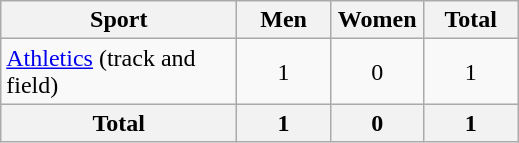<table class="wikitable sortable" style="text-align:center;">
<tr>
<th width=150>Sport</th>
<th width=55>Men</th>
<th width=55>Women</th>
<th width=55>Total</th>
</tr>
<tr>
<td align=left><a href='#'>Athletics</a> (track and field)</td>
<td>1</td>
<td>0</td>
<td>1</td>
</tr>
<tr>
<th>Total</th>
<th>1</th>
<th>0</th>
<th>1</th>
</tr>
</table>
